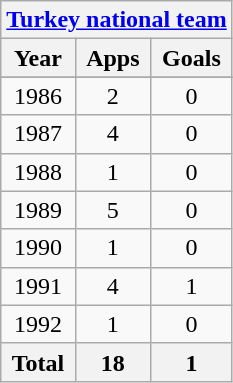<table class="wikitable" style="text-align:center">
<tr>
<th colspan=3><a href='#'>Turkey national team</a></th>
</tr>
<tr>
<th>Year</th>
<th>Apps</th>
<th>Goals</th>
</tr>
<tr>
</tr>
<tr>
<td>1986</td>
<td>2</td>
<td>0</td>
</tr>
<tr>
<td>1987</td>
<td>4</td>
<td>0</td>
</tr>
<tr>
<td>1988</td>
<td>1</td>
<td>0</td>
</tr>
<tr>
<td>1989</td>
<td>5</td>
<td>0</td>
</tr>
<tr>
<td>1990</td>
<td>1</td>
<td>0</td>
</tr>
<tr>
<td>1991</td>
<td>4</td>
<td>1</td>
</tr>
<tr>
<td>1992</td>
<td>1</td>
<td>0</td>
</tr>
<tr>
<th>Total</th>
<th>18</th>
<th>1</th>
</tr>
</table>
